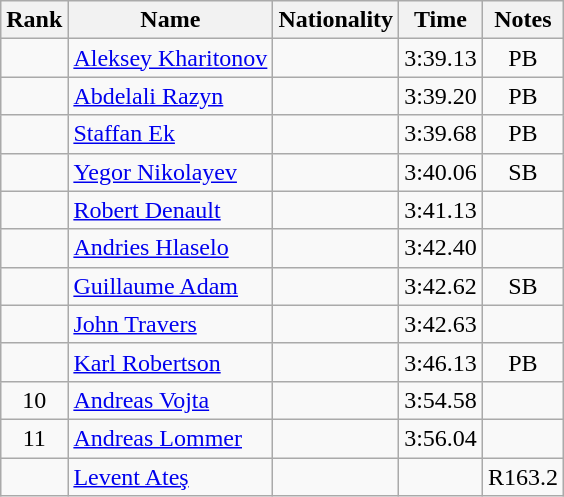<table class="wikitable sortable" style="text-align:center">
<tr>
<th>Rank</th>
<th>Name</th>
<th>Nationality</th>
<th>Time</th>
<th>Notes</th>
</tr>
<tr>
<td></td>
<td align=left><a href='#'>Aleksey Kharitonov</a></td>
<td align=left></td>
<td>3:39.13</td>
<td>PB</td>
</tr>
<tr>
<td></td>
<td align=left><a href='#'>Abdelali Razyn</a></td>
<td align=left></td>
<td>3:39.20</td>
<td>PB</td>
</tr>
<tr>
<td></td>
<td align=left><a href='#'>Staffan Ek</a></td>
<td align=left></td>
<td>3:39.68</td>
<td>PB</td>
</tr>
<tr>
<td></td>
<td align=left><a href='#'>Yegor Nikolayev</a></td>
<td align=left></td>
<td>3:40.06</td>
<td>SB</td>
</tr>
<tr>
<td></td>
<td align=left><a href='#'>Robert Denault</a></td>
<td align=left></td>
<td>3:41.13</td>
<td></td>
</tr>
<tr>
<td></td>
<td align=left><a href='#'>Andries Hlaselo</a></td>
<td align=left></td>
<td>3:42.40</td>
<td></td>
</tr>
<tr>
<td></td>
<td align=left><a href='#'>Guillaume Adam</a></td>
<td align=left></td>
<td>3:42.62</td>
<td>SB</td>
</tr>
<tr>
<td></td>
<td align=left><a href='#'>John Travers</a></td>
<td align=left></td>
<td>3:42.63</td>
<td></td>
</tr>
<tr>
<td></td>
<td align=left><a href='#'>Karl Robertson</a></td>
<td align=left></td>
<td>3:46.13</td>
<td>PB</td>
</tr>
<tr>
<td>10</td>
<td align=left><a href='#'>Andreas Vojta</a></td>
<td align=left></td>
<td>3:54.58</td>
<td></td>
</tr>
<tr>
<td>11</td>
<td align=left><a href='#'>Andreas Lommer</a></td>
<td align=left></td>
<td>3:56.04</td>
<td></td>
</tr>
<tr>
<td></td>
<td align=left><a href='#'>Levent Ateş</a></td>
<td align=left></td>
<td></td>
<td>R163.2</td>
</tr>
</table>
